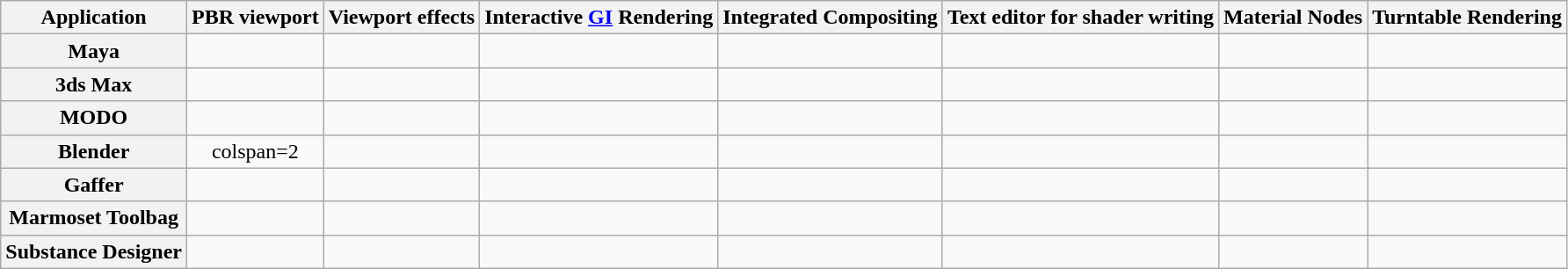<table class="sortable wikitable" style="text-align: center; ">
<tr>
<th>Application</th>
<th>PBR viewport</th>
<th>Viewport effects</th>
<th>Interactive <a href='#'>GI</a> Rendering</th>
<th>Integrated Compositing</th>
<th>Text editor for shader writing</th>
<th>Material Nodes</th>
<th>Turntable Rendering</th>
</tr>
<tr>
<th>Maya</th>
<td></td>
<td></td>
<td></td>
<td></td>
<td></td>
<td></td>
<td></td>
</tr>
<tr>
<th>3ds Max</th>
<td></td>
<td></td>
<td></td>
<td></td>
<td></td>
<td></td>
<td></td>
</tr>
<tr>
<th>MODO</th>
<td></td>
<td></td>
<td></td>
<td></td>
<td></td>
<td></td>
<td></td>
</tr>
<tr>
<th>Blender</th>
<td>colspan=2 </td>
<td></td>
<td></td>
<td></td>
<td></td>
<td></td>
</tr>
<tr>
<th>Gaffer</th>
<td></td>
<td></td>
<td></td>
<td></td>
<td></td>
<td></td>
<td></td>
</tr>
<tr>
<th>Marmoset Toolbag</th>
<td></td>
<td></td>
<td></td>
<td></td>
<td></td>
<td></td>
<td></td>
</tr>
<tr>
<th>Substance Designer</th>
<td></td>
<td></td>
<td></td>
<td></td>
<td></td>
<td></td>
<td></td>
</tr>
</table>
